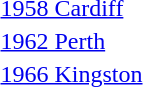<table>
<tr>
<td><a href='#'>1958 Cardiff</a><br></td>
<td></td>
<td></td>
<td></td>
</tr>
<tr>
<td><a href='#'>1962 Perth</a><br></td>
<td></td>
<td></td>
<td></td>
</tr>
<tr>
<td><a href='#'>1966 Kingston</a><br></td>
<td></td>
<td></td>
<td></td>
</tr>
</table>
